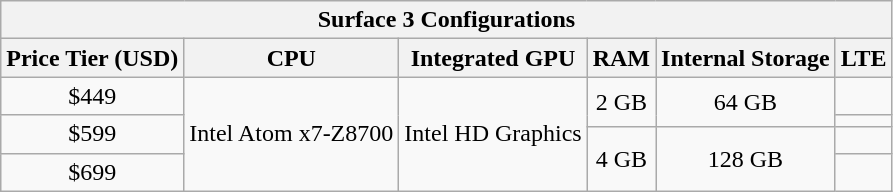<table class="wikitable" style="text-align:center">
<tr>
<th colspan="6">Surface 3 Configurations</th>
</tr>
<tr>
<th>Price Tier (USD)</th>
<th>CPU</th>
<th>Integrated GPU</th>
<th>RAM</th>
<th>Internal Storage</th>
<th>LTE</th>
</tr>
<tr>
<td>$449</td>
<td rowspan="4">Intel Atom x7-Z8700</td>
<td rowspan="4">Intel HD Graphics</td>
<td rowspan="2">2 GB</td>
<td rowspan="2">64 GB</td>
<td></td>
</tr>
<tr>
<td rowspan="2">$599</td>
<td></td>
</tr>
<tr>
<td rowspan="2">4 GB</td>
<td rowspan="2">128 GB</td>
<td></td>
</tr>
<tr>
<td>$699</td>
<td></td>
</tr>
</table>
